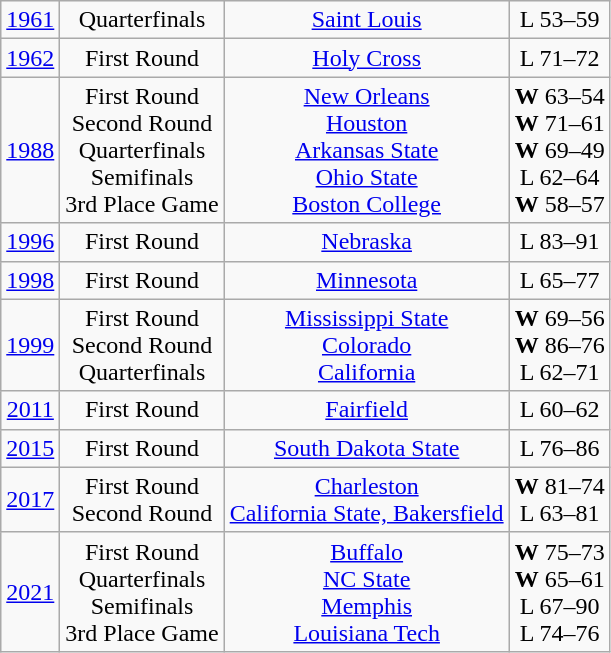<table class=wikitable style="text-align:center">
<tr>
<td><a href='#'>1961</a></td>
<td>Quarterfinals</td>
<td><a href='#'>Saint Louis</a></td>
<td>L 53–59</td>
</tr>
<tr>
<td><a href='#'>1962</a></td>
<td>First Round</td>
<td><a href='#'>Holy Cross</a></td>
<td>L 71–72</td>
</tr>
<tr>
<td><a href='#'>1988</a></td>
<td>First Round<br>Second Round<br>Quarterfinals<br>Semifinals<br>3rd Place Game</td>
<td><a href='#'>New Orleans</a><br><a href='#'>Houston</a><br><a href='#'>Arkansas State</a><br><a href='#'>Ohio State</a><br><a href='#'>Boston College</a></td>
<td><strong>W</strong> 63–54<br><strong>W</strong> 71–61<br><strong>W</strong> 69–49<br>L 62–64<br><strong>W</strong> 58–57</td>
</tr>
<tr>
<td><a href='#'>1996</a></td>
<td>First Round</td>
<td><a href='#'>Nebraska</a></td>
<td>L 83–91</td>
</tr>
<tr>
<td><a href='#'>1998</a></td>
<td>First Round</td>
<td><a href='#'>Minnesota</a></td>
<td>L 65–77</td>
</tr>
<tr>
<td><a href='#'>1999</a></td>
<td>First Round<br>Second Round<br>Quarterfinals</td>
<td><a href='#'>Mississippi State</a><br><a href='#'>Colorado</a><br><a href='#'>California</a></td>
<td><strong>W</strong> 69–56<br><strong>W</strong> 86–76<br>L 62–71</td>
</tr>
<tr>
<td><a href='#'>2011</a></td>
<td>First Round</td>
<td><a href='#'>Fairfield</a></td>
<td>L 60–62</td>
</tr>
<tr>
<td><a href='#'>2015</a></td>
<td>First Round</td>
<td><a href='#'>South Dakota State</a></td>
<td>L 76–86</td>
</tr>
<tr>
<td><a href='#'>2017</a></td>
<td>First Round<br>Second Round</td>
<td><a href='#'>Charleston</a> <br><a href='#'>California State, Bakersfield</a></td>
<td><strong>W</strong> 81–74<br>L 63–81</td>
</tr>
<tr>
<td><a href='#'>2021</a></td>
<td>First Round<br>Quarterfinals<br>Semifinals<br>3rd Place Game</td>
<td><a href='#'>Buffalo</a><br><a href='#'>NC State</a><br><a href='#'>Memphis</a><br><a href='#'>Louisiana Tech</a></td>
<td><strong>W</strong> 75–73<br><strong>W</strong> 65–61<br>L 67–90<br>L 74–76</td>
</tr>
</table>
